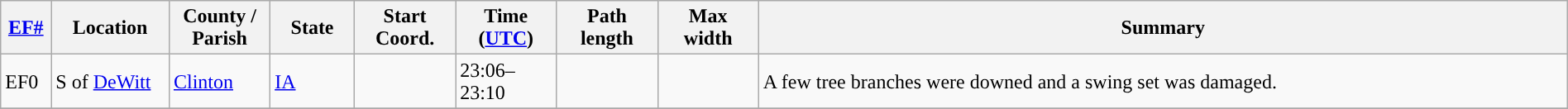<table class="wikitable sortable" style="width:100%;">
<tr>
<th scope="col"  style="width:3%; text-align:center;"><a href='#'>EF#</a></th>
<th scope="col"  style="width:7%; text-align:center;" class="unsortable">Location</th>
<th scope="col"  style="width:6%; text-align:center;" class="unsortable">County / Parish</th>
<th scope="col"  style="width:5%; text-align:center;">State</th>
<th scope="col"  style="width:6%; text-align:center;">Start Coord.</th>
<th scope="col"  style="width:6%; text-align:center;">Time (<a href='#'>UTC</a>)</th>
<th scope="col"  style="width:6%; text-align:center;">Path length</th>
<th scope="col"  style="width:6%; text-align:center;">Max width</th>
<th scope="col" class="unsortable" style="width:48%; text-align:center;">Summary</th>
</tr>
<tr>
<td>EF0</td>
<td>S of <a href='#'>DeWitt</a></td>
<td><a href='#'>Clinton</a></td>
<td><a href='#'>IA</a></td>
<td></td>
<td>23:06–23:10</td>
<td></td>
<td></td>
<td>A few tree branches were downed and a swing set was damaged.</td>
</tr>
<tr>
</tr>
</table>
